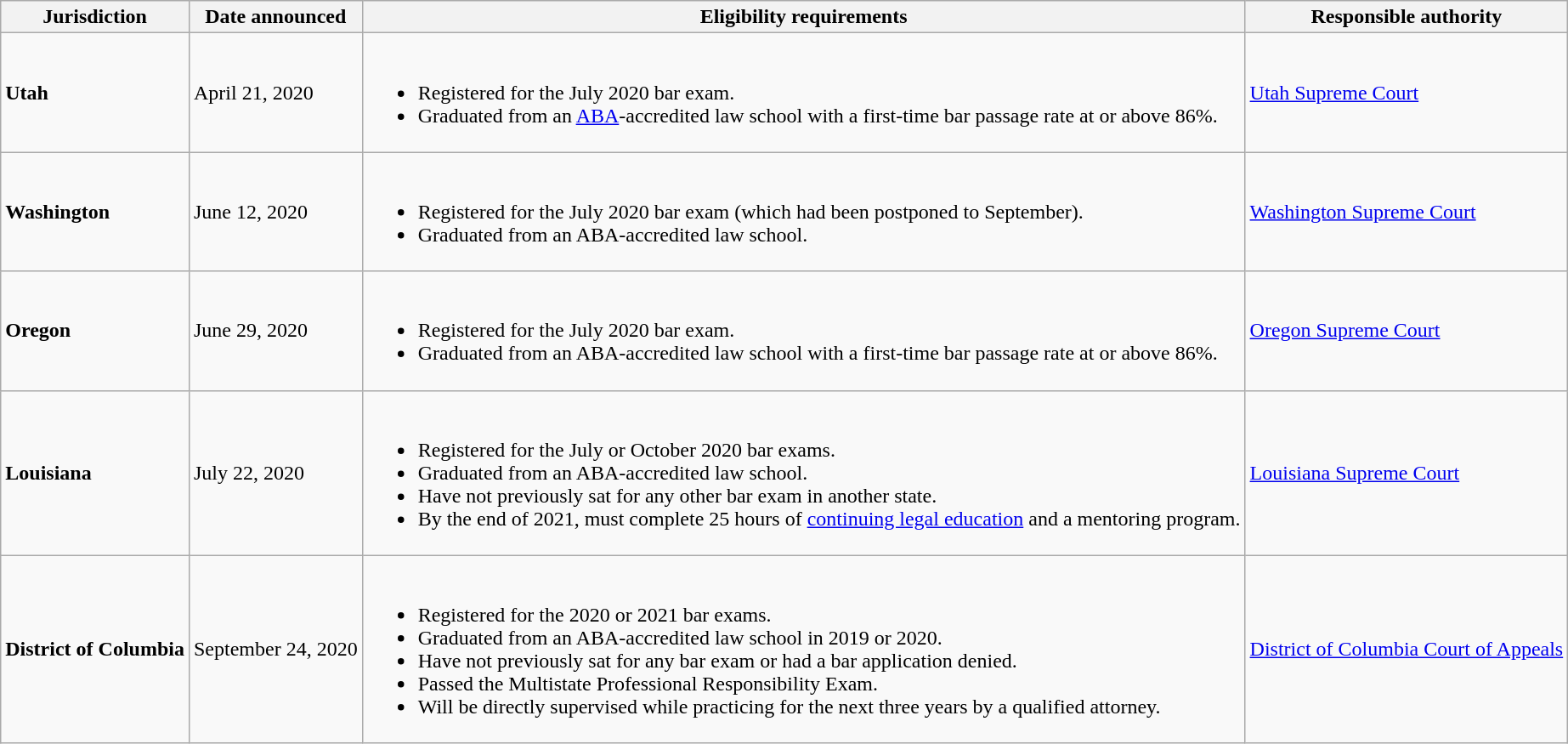<table class="wikitable">
<tr>
<th>Jurisdiction</th>
<th>Date announced</th>
<th>Eligibility requirements</th>
<th>Responsible authority</th>
</tr>
<tr>
<td><strong>Utah</strong></td>
<td>April 21, 2020</td>
<td><br><ul><li>Registered for the July 2020 bar exam.</li><li>Graduated from an <a href='#'>ABA</a>-accredited law school with a first-time bar passage rate at or above 86%.</li></ul></td>
<td><a href='#'>Utah Supreme Court</a></td>
</tr>
<tr>
<td><strong>Washington</strong></td>
<td>June 12, 2020</td>
<td><br><ul><li>Registered for the July 2020 bar exam (which had been postponed to September).</li><li>Graduated from an ABA-accredited law school.</li></ul></td>
<td><a href='#'>Washington Supreme Court</a></td>
</tr>
<tr>
<td><strong>Oregon</strong></td>
<td>June 29, 2020</td>
<td><br><ul><li>Registered for the July 2020 bar exam.</li><li>Graduated from an ABA-accredited law school with a first-time bar passage rate at or above 86%.</li></ul></td>
<td><a href='#'>Oregon Supreme Court</a></td>
</tr>
<tr>
<td><strong>Louisiana</strong></td>
<td>July 22, 2020</td>
<td><br><ul><li>Registered for the July or October 2020 bar exams.</li><li>Graduated from an ABA-accredited law school.</li><li>Have not previously sat for any other bar exam in another state.</li><li>By the end of 2021, must complete 25 hours of <a href='#'>continuing legal education</a> and a mentoring program.</li></ul></td>
<td><a href='#'>Louisiana Supreme Court</a></td>
</tr>
<tr>
<td><strong>District of Columbia</strong></td>
<td>September 24, 2020</td>
<td><br><ul><li>Registered for the 2020 or 2021 bar exams.</li><li>Graduated from an ABA-accredited law school in 2019 or 2020.</li><li>Have not previously sat for any bar exam or had a bar application denied.</li><li>Passed the Multistate Professional Responsibility Exam.</li><li>Will be directly supervised while practicing for the next three years by a qualified attorney.</li></ul></td>
<td><a href='#'>District of Columbia Court of Appeals</a></td>
</tr>
</table>
